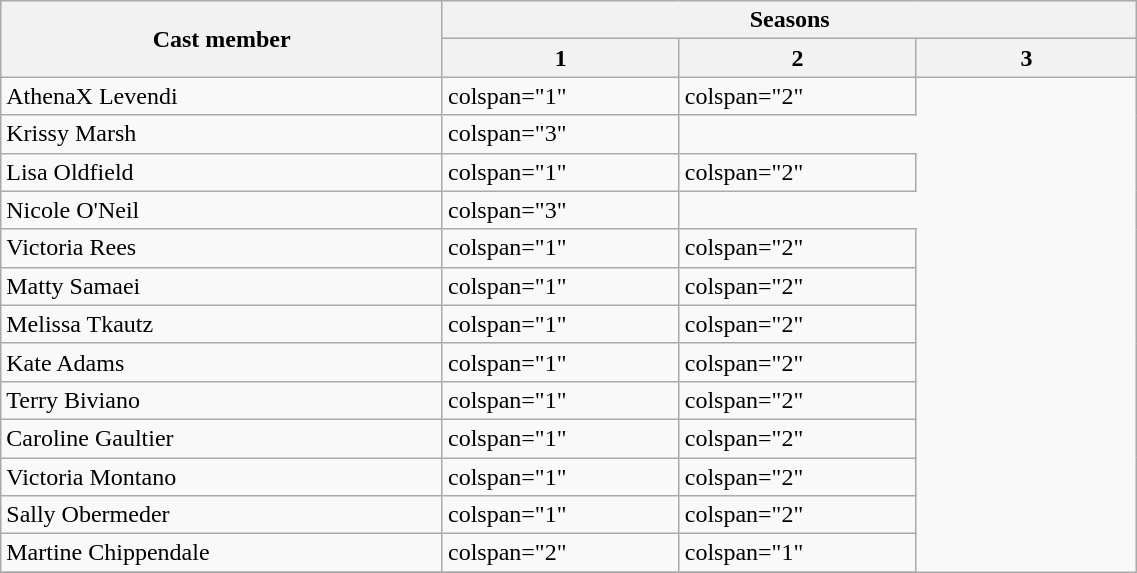<table class="wikitable plainrowheaders" width="60%">
<tr>
<th rowspan="2" style="width:20%;">Cast member</th>
<th colspan="4">Seasons</th>
</tr>
<tr>
<th style="width:10%;">1</th>
<th style="width:10%;">2</th>
<th style="width:10%;">3</th>
</tr>
<tr>
<td>AthenaX Levendi</td>
<td>colspan="1" </td>
<td>colspan="2" </td>
</tr>
<tr>
<td>Krissy Marsh</td>
<td>colspan="3" </td>
</tr>
<tr>
<td>Lisa Oldfield</td>
<td>colspan="1" </td>
<td>colspan="2" </td>
</tr>
<tr>
<td>Nicole O'Neil</td>
<td>colspan="3" </td>
</tr>
<tr>
<td>Victoria Rees</td>
<td>colspan="1" </td>
<td>colspan="2" </td>
</tr>
<tr>
<td>Matty Samaei</td>
<td>colspan="1" </td>
<td>colspan="2" </td>
</tr>
<tr>
<td>Melissa Tkautz</td>
<td>colspan="1" </td>
<td>colspan="2" </td>
</tr>
<tr>
<td>Kate Adams</td>
<td>colspan="1" </td>
<td>colspan="2" </td>
</tr>
<tr>
<td>Terry Biviano</td>
<td>colspan="1" </td>
<td>colspan="2" </td>
</tr>
<tr>
<td>Caroline Gaultier</td>
<td>colspan="1" </td>
<td>colspan="2" </td>
</tr>
<tr>
<td>Victoria Montano</td>
<td>colspan="1" </td>
<td>colspan="2" </td>
</tr>
<tr>
<td>Sally Obermeder</td>
<td>colspan="1" </td>
<td>colspan="2" </td>
</tr>
<tr>
<td nowrap>Martine Chippendale</td>
<td>colspan="2" </td>
<td>colspan="1" </td>
</tr>
<tr>
</tr>
</table>
